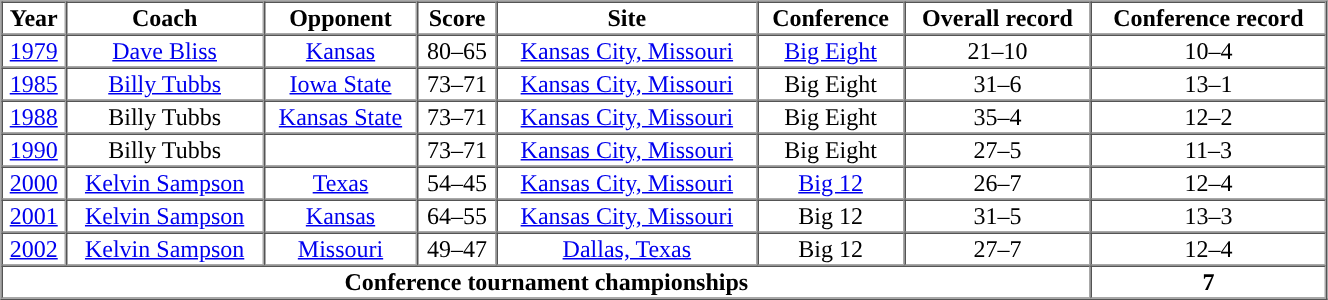<table cellpadding="1" border="1" cellspacing="0" width="70%" style="text-align:center;">
<tr>
<th>Year</th>
<th>Coach</th>
<th>Opponent</th>
<th>Score</th>
<th>Site</th>
<th>Conference</th>
<th>Overall record</th>
<th>Conference record</th>
</tr>
<tr>
<td><a href='#'>1979</a></td>
<td><a href='#'>Dave Bliss</a></td>
<td><a href='#'>Kansas</a></td>
<td>80–65</td>
<td><a href='#'>Kansas City, Missouri</a></td>
<td><a href='#'>Big Eight</a></td>
<td>21–10</td>
<td>10–4</td>
</tr>
<tr>
<td><a href='#'>1985</a></td>
<td><a href='#'>Billy Tubbs</a></td>
<td><a href='#'>Iowa State</a></td>
<td>73–71</td>
<td><a href='#'>Kansas City, Missouri</a></td>
<td>Big Eight</td>
<td>31–6</td>
<td>13–1</td>
</tr>
<tr>
<td><a href='#'>1988</a></td>
<td>Billy Tubbs</td>
<td><a href='#'>Kansas State</a></td>
<td>73–71</td>
<td><a href='#'>Kansas City, Missouri</a></td>
<td>Big Eight</td>
<td>35–4</td>
<td>12–2</td>
</tr>
<tr>
<td><a href='#'>1990</a></td>
<td>Billy Tubbs</td>
<td></td>
<td>73–71</td>
<td><a href='#'>Kansas City, Missouri</a></td>
<td>Big Eight</td>
<td>27–5</td>
<td>11–3</td>
</tr>
<tr>
<td><a href='#'>2000</a></td>
<td><a href='#'>Kelvin Sampson</a></td>
<td><a href='#'>Texas</a></td>
<td>54–45</td>
<td><a href='#'>Kansas City, Missouri</a></td>
<td><a href='#'>Big 12</a></td>
<td>26–7</td>
<td>12–4</td>
</tr>
<tr>
<td><a href='#'>2001</a></td>
<td><a href='#'>Kelvin Sampson</a></td>
<td><a href='#'>Kansas</a></td>
<td>64–55</td>
<td><a href='#'>Kansas City, Missouri</a></td>
<td>Big 12</td>
<td>31–5</td>
<td>13–3</td>
</tr>
<tr>
<td><a href='#'>2002</a></td>
<td><a href='#'>Kelvin Sampson</a></td>
<td><a href='#'>Missouri</a></td>
<td>49–47</td>
<td><a href='#'>Dallas, Texas</a></td>
<td>Big 12</td>
<td>27–7</td>
<td>12–4</td>
</tr>
<tr>
<td colspan="7"><strong>Conference tournament championships</strong></td>
<td colspan="1"><strong>7</strong></td>
</tr>
</table>
